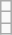<table class="wikitable">
<tr>
<td></td>
</tr>
<tr>
<td></td>
</tr>
<tr>
<td></td>
</tr>
</table>
